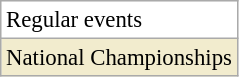<table class=wikitable style="font-size:95%">
<tr style="background:#fff;">
<td>Regular events</td>
</tr>
<tr style="background:#f2ecce;">
<td>National Championships</td>
</tr>
</table>
